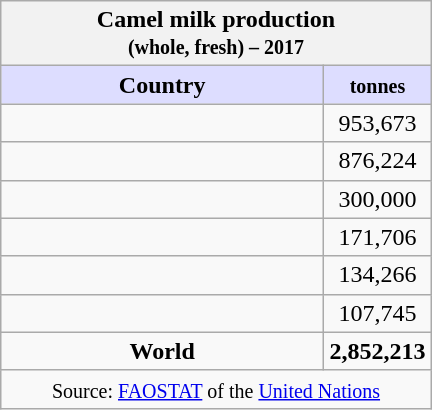<table class="wikitable"  style="float:right; clear:left; width:18em;">
<tr>
<th colspan=2>Camel milk production <br><small>(whole, fresh) – 2017</small></th>
</tr>
<tr>
<th style="background:#ddf; width:75%;">Country</th>
<th style="background:#ddf; width:25%;"><small>tonnes</small></th>
</tr>
<tr>
<td></td>
<td style="text-align:center;">953,673</td>
</tr>
<tr>
<td></td>
<td style="text-align:center;">876,224</td>
</tr>
<tr>
<td></td>
<td style="text-align:center;">300,000</td>
</tr>
<tr>
<td></td>
<td style="text-align:center;">171,706</td>
</tr>
<tr>
<td></td>
<td style="text-align:center;">134,266</td>
</tr>
<tr>
<td></td>
<td style="text-align:center;">107,745</td>
</tr>
<tr style="text-align:center;">
<td><strong>World</strong></td>
<td><strong>2,852,213</strong></td>
</tr>
<tr>
<td colspan=2 style="text-align:center;"><small>Source: <a href='#'>FAOSTAT</a> of the <a href='#'>United Nations</a></small></td>
</tr>
</table>
